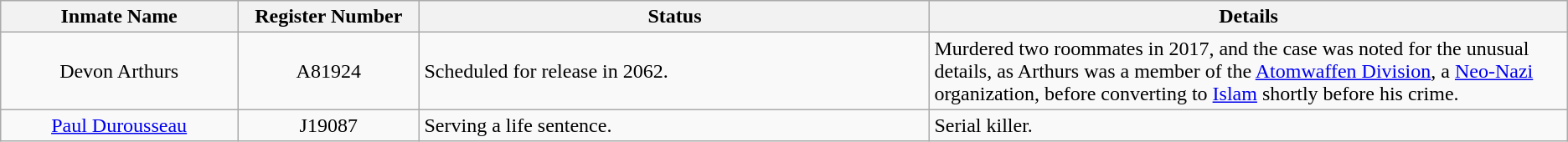<table class="wikitable sortable">
<tr>
<th width=13%>Inmate Name</th>
<th width=10%>Register Number</th>
<th width=28%>Status</th>
<th width=35%>Details</th>
</tr>
<tr>
<td style="text-align:center;">Devon Arthurs</td>
<td style="text-align:center;">A81924</td>
<td>Scheduled for release in 2062.</td>
<td>Murdered two roommates in 2017, and the case was noted for the unusual details, as Arthurs was a member of the <a href='#'>Atomwaffen Division</a>, a <a href='#'>Neo-Nazi</a> organization, before converting to <a href='#'>Islam</a> shortly before his crime.</td>
</tr>
<tr>
<td style="text-align:center;"><a href='#'>Paul Durousseau</a></td>
<td style="text-align:center;">J19087</td>
<td>Serving a life sentence.</td>
<td>Serial killer.</td>
</tr>
</table>
